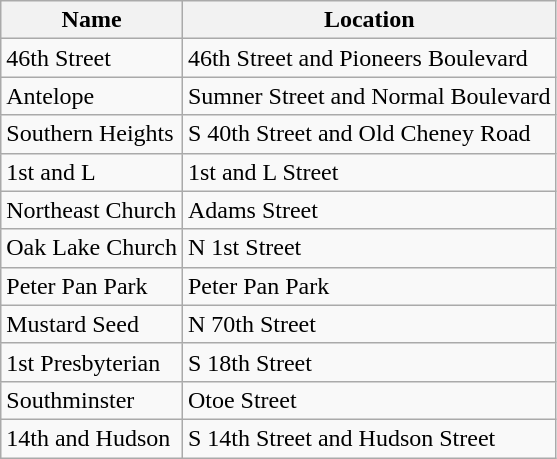<table class="wikitable sortable">
<tr>
<th scope="col">Name</th>
<th scope="col">Location</th>
</tr>
<tr>
<td>46th Street</td>
<td>46th Street and Pioneers Boulevard</td>
</tr>
<tr>
<td>Antelope</td>
<td>Sumner Street and Normal Boulevard</td>
</tr>
<tr>
<td>Southern Heights</td>
<td>S 40th Street and Old Cheney Road</td>
</tr>
<tr>
<td>1st and L</td>
<td>1st and L Street</td>
</tr>
<tr>
<td>Northeast Church</td>
<td>Adams Street</td>
</tr>
<tr>
<td>Oak Lake Church</td>
<td>N 1st Street</td>
</tr>
<tr>
<td>Peter Pan Park</td>
<td>Peter Pan Park</td>
</tr>
<tr>
<td>Mustard Seed</td>
<td>N 70th Street</td>
</tr>
<tr>
<td>1st Presbyterian</td>
<td>S 18th Street</td>
</tr>
<tr>
<td>Southminster</td>
<td>Otoe Street</td>
</tr>
<tr>
<td>14th and Hudson</td>
<td>S 14th Street and Hudson Street</td>
</tr>
</table>
